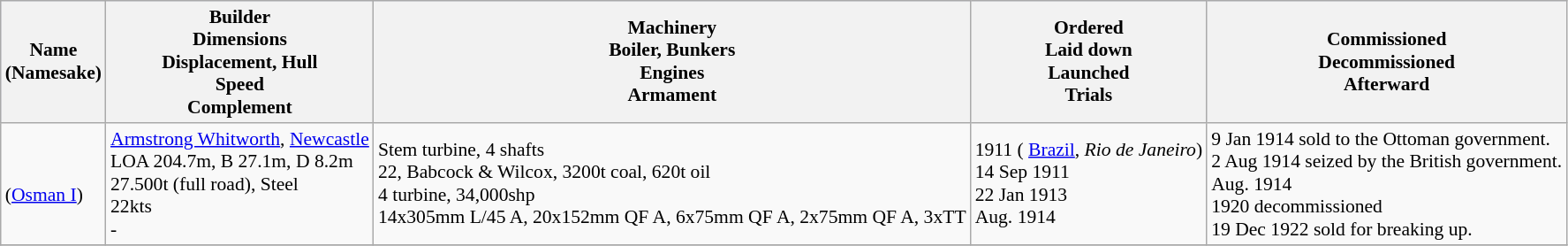<table class="wikitable" style="font-size:90%;">
<tr bgcolor="#e6e9ff">
<th>Name<br>(Namesake)</th>
<th>Builder<br>Dimensions<br>Displacement, Hull<br>Speed<br>Complement</th>
<th>Machinery<br>Boiler, Bunkers<br>Engines<br>Armament</th>
<th>Ordered<br>Laid down<br>Launched<br>Trials</th>
<th>Commissioned<br>Decommissioned<br>Afterward</th>
</tr>
<tr ---->
<td><br>(<a href='#'>Osman I</a>)</td>
<td> <a href='#'>Armstrong Whitworth</a>, <a href='#'>Newcastle</a><br>LOA 204.7m, B 27.1m, D 8.2m<br>27.500t (full road), Steel<br>22kts<br>-</td>
<td>Stem turbine, 4 shafts<br>22, Babcock & Wilcox, 3200t coal, 620t oil<br>4 turbine, 34,000shp<br>14x305mm L/45 A, 20x152mm QF A, 6x75mm QF A, 2x75mm QF A, 3xTT</td>
<td>1911 ( <a href='#'>Brazil</a>, <em>Rio de Janeiro</em>)<br>14 Sep 1911<br>22 Jan 1913<br>Aug. 1914</td>
<td>9 Jan 1914 sold to the Ottoman government.<br>2 Aug 1914 seized by the British government.<br>Aug. 1914  <br>1920 decommissioned<br>19 Dec 1922 sold for breaking up.</td>
</tr>
<tr ---->
</tr>
</table>
